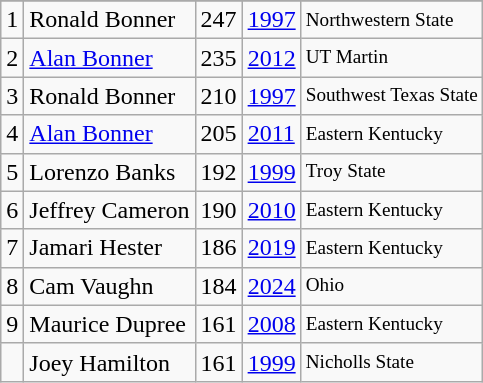<table class="wikitable">
<tr>
</tr>
<tr>
<td>1</td>
<td>Ronald Bonner</td>
<td>247</td>
<td><a href='#'>1997</a></td>
<td style="font-size:80%;">Northwestern State</td>
</tr>
<tr>
<td>2</td>
<td><a href='#'>Alan Bonner</a></td>
<td>235</td>
<td><a href='#'>2012</a></td>
<td style="font-size:80%;">UT Martin</td>
</tr>
<tr>
<td>3</td>
<td>Ronald Bonner</td>
<td>210</td>
<td><a href='#'>1997</a></td>
<td style="font-size:80%;">Southwest Texas State</td>
</tr>
<tr>
<td>4</td>
<td><a href='#'>Alan Bonner</a></td>
<td>205</td>
<td><a href='#'>2011</a></td>
<td style="font-size:80%;">Eastern Kentucky</td>
</tr>
<tr>
<td>5</td>
<td>Lorenzo Banks</td>
<td>192</td>
<td><a href='#'>1999</a></td>
<td style="font-size:80%;">Troy State</td>
</tr>
<tr>
<td>6</td>
<td>Jeffrey Cameron</td>
<td>190</td>
<td><a href='#'>2010</a></td>
<td style="font-size:80%;">Eastern Kentucky</td>
</tr>
<tr>
<td>7</td>
<td>Jamari Hester</td>
<td>186</td>
<td><a href='#'>2019</a></td>
<td style="font-size:80%;">Eastern Kentucky</td>
</tr>
<tr>
<td>8</td>
<td>Cam Vaughn</td>
<td>184</td>
<td><a href='#'>2024</a></td>
<td style="font-size:80%;">Ohio</td>
</tr>
<tr>
<td>9</td>
<td>Maurice Dupree</td>
<td>161</td>
<td><a href='#'>2008</a></td>
<td style="font-size:80%;">Eastern Kentucky</td>
</tr>
<tr>
<td></td>
<td>Joey Hamilton</td>
<td>161</td>
<td><a href='#'>1999</a></td>
<td style="font-size:80%;">Nicholls State</td>
</tr>
</table>
